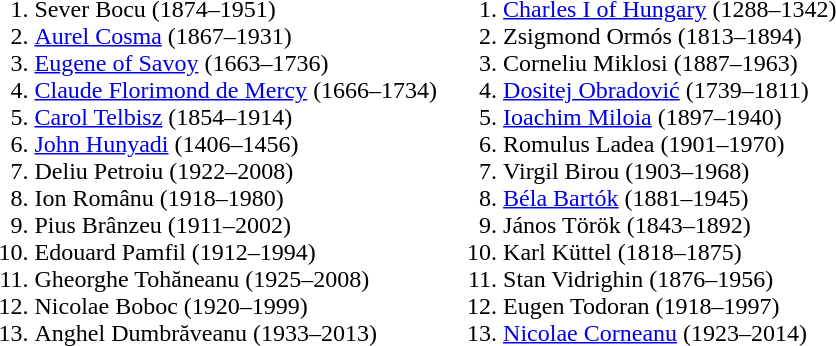<table class="toptextcells">
<tr>
<td><br><ol><li>Sever Bocu (1874–1951)</li><li><a href='#'>Aurel Cosma</a> (1867–1931)</li><li><a href='#'>Eugene of Savoy</a> (1663–1736)</li><li><a href='#'>Claude Florimond de Mercy</a> (1666–1734)</li><li><a href='#'>Carol Telbisz</a> (1854–1914)</li><li><a href='#'>John Hunyadi</a> (1406–1456)</li><li>Deliu Petroiu (1922–2008)</li><li>Ion Românu (1918–1980)</li><li>Pius Brânzeu (1911–2002)</li><li>Edouard Pamfil (1912–1994)</li><li>Gheorghe Tohăneanu (1925–2008)</li><li>Nicolae Boboc (1920–1999)</li><li>Anghel Dumbrăveanu (1933–2013)</li></ol></td>
<td><br><ol><li><a href='#'>Charles I of Hungary</a> (1288–1342)</li><li>Zsigmond Ormós (1813–1894)</li><li>Corneliu Miklosi (1887–1963)</li><li><a href='#'>Dositej Obradović</a> (1739–1811)</li><li><a href='#'>Ioachim Miloia</a> (1897–1940)</li><li>Romulus Ladea (1901–1970)</li><li>Virgil Birou (1903–1968)</li><li><a href='#'>Béla Bartók</a> (1881–1945)</li><li>János Török (1843–1892)</li><li>Karl Küttel (1818–1875)</li><li>Stan Vidrighin (1876–1956)</li><li>Eugen Todoran (1918–1997)</li><li><a href='#'>Nicolae Corneanu</a> (1923–2014)</li></ol></td>
</tr>
</table>
